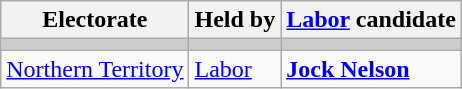<table class="wikitable">
<tr>
<th>Electorate</th>
<th>Held by</th>
<th><a href='#'>Labor</a> candidate</th>
</tr>
<tr bgcolor="#cccccc">
<td></td>
<td></td>
<td></td>
</tr>
<tr>
<td><a href='#'>Northern Territory</a></td>
<td><a href='#'>Labor</a></td>
<td><strong><a href='#'>Jock Nelson</a></strong></td>
</tr>
</table>
